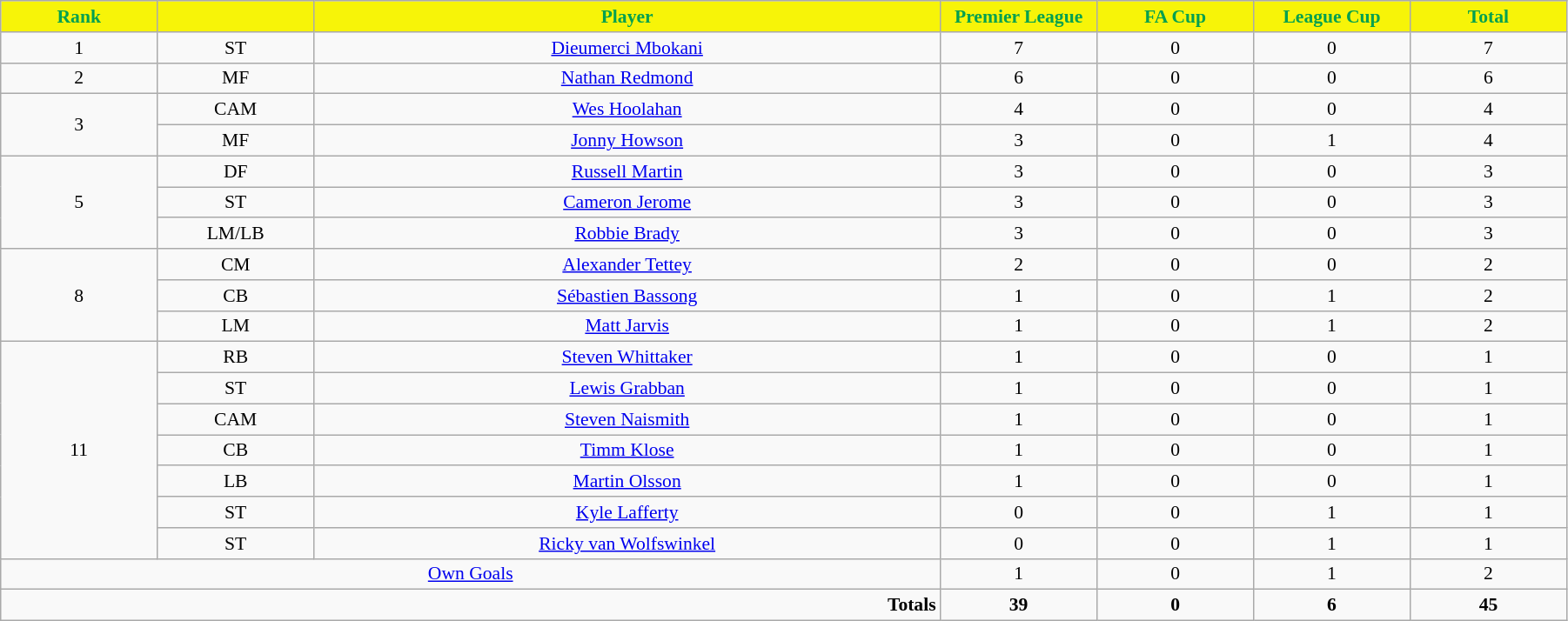<table class="wikitable"  style="text-align:center; font-size:90%; width:95%;">
<tr>
<th style="background:#F7F408; color:#00A050;  width:10%;">Rank</th>
<th style="background:#F7F408; color:#00A050;  width:10%;"></th>
<th style="background:#F7F408; color:#00A050; ">Player</th>
<th style="background:#F7F408; color:#00A050;  width:10%;">Premier League</th>
<th style="background:#F7F408; color:#00A050;  width:10%;">FA Cup</th>
<th style="background:#F7F408; color:#00A050;  width:10%;">League Cup</th>
<th style="background:#F7F408; color:#00A050;  width:10%;">Total</th>
</tr>
<tr>
<td>1</td>
<td>ST</td>
<td><a href='#'>Dieumerci Mbokani</a></td>
<td>7</td>
<td>0</td>
<td>0</td>
<td>7</td>
</tr>
<tr>
<td>2</td>
<td>MF</td>
<td><a href='#'>Nathan Redmond</a></td>
<td>6</td>
<td>0</td>
<td>0</td>
<td>6</td>
</tr>
<tr>
<td rowspan=2>3</td>
<td>CAM</td>
<td><a href='#'>Wes Hoolahan</a></td>
<td>4</td>
<td>0</td>
<td>0</td>
<td>4</td>
</tr>
<tr>
<td>MF</td>
<td><a href='#'>Jonny Howson</a></td>
<td>3</td>
<td>0</td>
<td>1</td>
<td>4</td>
</tr>
<tr>
<td rowspan=3>5</td>
<td>DF</td>
<td><a href='#'>Russell Martin</a></td>
<td>3</td>
<td>0</td>
<td>0</td>
<td>3</td>
</tr>
<tr>
<td>ST</td>
<td><a href='#'>Cameron Jerome</a></td>
<td>3</td>
<td>0</td>
<td>0</td>
<td>3</td>
</tr>
<tr>
<td>LM/LB</td>
<td><a href='#'>Robbie Brady</a></td>
<td>3</td>
<td>0</td>
<td>0</td>
<td>3</td>
</tr>
<tr>
<td rowspan=3>8</td>
<td>CM</td>
<td><a href='#'>Alexander Tettey</a></td>
<td>2</td>
<td>0</td>
<td>0</td>
<td>2</td>
</tr>
<tr>
<td>CB</td>
<td><a href='#'>Sébastien Bassong</a></td>
<td>1</td>
<td>0</td>
<td>1</td>
<td>2</td>
</tr>
<tr>
<td>LM</td>
<td><a href='#'>Matt Jarvis</a></td>
<td>1</td>
<td>0</td>
<td>1</td>
<td>2</td>
</tr>
<tr>
<td rowspan=7>11</td>
<td>RB</td>
<td><a href='#'>Steven Whittaker</a></td>
<td>1</td>
<td>0</td>
<td>0</td>
<td>1</td>
</tr>
<tr>
<td>ST</td>
<td><a href='#'>Lewis Grabban</a></td>
<td>1</td>
<td>0</td>
<td>0</td>
<td>1</td>
</tr>
<tr>
<td>CAM</td>
<td><a href='#'>Steven Naismith</a></td>
<td>1</td>
<td>0</td>
<td>0</td>
<td>1</td>
</tr>
<tr>
<td>CB</td>
<td><a href='#'>Timm Klose</a></td>
<td>1</td>
<td>0</td>
<td>0</td>
<td>1</td>
</tr>
<tr>
<td>LB</td>
<td><a href='#'>Martin Olsson</a></td>
<td>1</td>
<td>0</td>
<td>0</td>
<td>1</td>
</tr>
<tr>
<td>ST</td>
<td><a href='#'>Kyle Lafferty</a></td>
<td>0</td>
<td>0</td>
<td>1</td>
<td>1</td>
</tr>
<tr>
<td>ST</td>
<td><a href='#'>Ricky van Wolfswinkel</a></td>
<td>0</td>
<td>0</td>
<td>1</td>
<td>1</td>
</tr>
<tr>
<td colspan ="3"><a href='#'>Own Goals</a></td>
<td>1</td>
<td>0</td>
<td>1</td>
<td>2</td>
</tr>
<tr>
<td colspan="3" style="text-align:right;"><strong>Totals</strong></td>
<td><strong>39</strong></td>
<td><strong>0</strong></td>
<td><strong>6</strong></td>
<td><strong>45</strong></td>
</tr>
</table>
